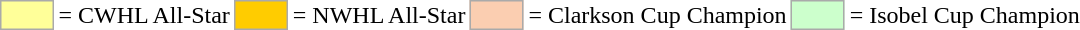<table>
<tr>
<td style="background-color:#FFFF99; border:1px solid #aaaaaa; width:2em;"></td>
<td>= CWHL All-Star</td>
<td style="background-color:#FFCC00; border:1px solid #aaaaaa; width:2em;"></td>
<td>= NWHL All-Star</td>
<td style="background-color:#FBCEB1; border:1px solid #aaaaaa; width:2em;"></td>
<td>= Clarkson Cup Champion</td>
<td style="background-color:#CCFFCC; border:1px solid #aaaaaa; width:2em;"></td>
<td>= Isobel Cup Champion</td>
</tr>
</table>
